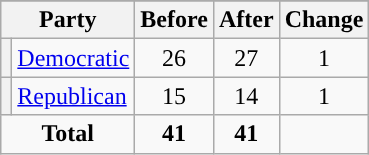<table class="wikitable" style="text-align:center;">
<tr>
</tr>
<tr>
<th colspan=2>Party</th>
<th>Before</th>
<th>After</th>
<th>Change</th>
</tr>
<tr>
<th style="background-color:"></th>
<td style="text-align:left;"><a href='#'>Democratic</a></td>
<td>26</td>
<td>27</td>
<td> 1</td>
</tr>
<tr>
<th style="background-color:"></th>
<td style="text-align:left;"><a href='#'>Republican</a></td>
<td>15</td>
<td>14</td>
<td> 1</td>
</tr>
<tr>
<td colspan=2><strong>Total</strong></td>
<td><strong>41</strong></td>
<td><strong>41</strong></td>
<td></td>
</tr>
</table>
